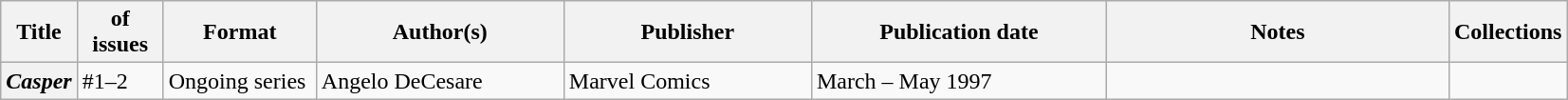<table class="wikitable">
<tr>
<th>Title</th>
<th style="width:40pt"> of issues</th>
<th style="width:75pt">Format</th>
<th style="width:125pt">Author(s)</th>
<th style="width:125pt">Publisher</th>
<th style="width:150pt">Publication date</th>
<th style="width:175pt">Notes</th>
<th>Collections</th>
</tr>
<tr>
<th><em>Casper</em></th>
<td>#1–2</td>
<td>Ongoing series</td>
<td>Angelo DeCesare</td>
<td>Marvel Comics</td>
<td>March – May 1997</td>
<td></td>
<td></td>
</tr>
</table>
